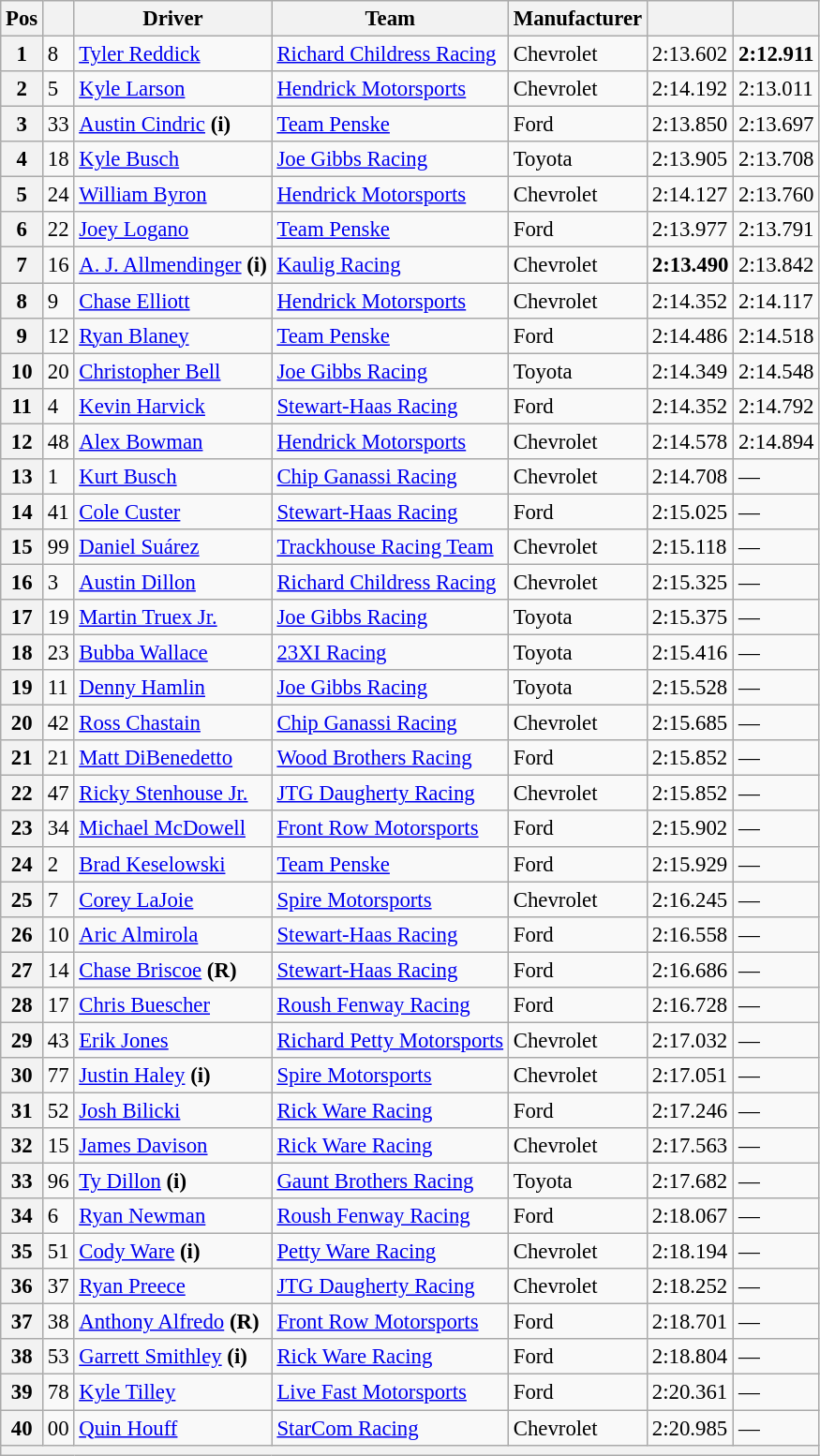<table class="wikitable" style="font-size:95%">
<tr>
<th>Pos</th>
<th></th>
<th>Driver</th>
<th>Team</th>
<th>Manufacturer</th>
<th></th>
<th></th>
</tr>
<tr>
<th>1</th>
<td>8</td>
<td><a href='#'>Tyler Reddick</a></td>
<td><a href='#'>Richard Childress Racing</a></td>
<td>Chevrolet</td>
<td>2:13.602</td>
<td><strong>2:12.911</strong></td>
</tr>
<tr>
<th>2</th>
<td>5</td>
<td><a href='#'>Kyle Larson</a></td>
<td><a href='#'>Hendrick Motorsports</a></td>
<td>Chevrolet</td>
<td>2:14.192</td>
<td>2:13.011</td>
</tr>
<tr>
<th>3</th>
<td>33</td>
<td><a href='#'>Austin Cindric</a> <strong>(i)</strong></td>
<td><a href='#'>Team Penske</a></td>
<td>Ford</td>
<td>2:13.850</td>
<td>2:13.697</td>
</tr>
<tr>
<th>4</th>
<td>18</td>
<td><a href='#'>Kyle Busch</a></td>
<td><a href='#'>Joe Gibbs Racing</a></td>
<td>Toyota</td>
<td>2:13.905</td>
<td>2:13.708</td>
</tr>
<tr>
<th>5</th>
<td>24</td>
<td><a href='#'>William Byron</a></td>
<td><a href='#'>Hendrick Motorsports</a></td>
<td>Chevrolet</td>
<td>2:14.127</td>
<td>2:13.760</td>
</tr>
<tr>
<th>6</th>
<td>22</td>
<td><a href='#'>Joey Logano</a></td>
<td><a href='#'>Team Penske</a></td>
<td>Ford</td>
<td>2:13.977</td>
<td>2:13.791</td>
</tr>
<tr>
<th>7</th>
<td>16</td>
<td><a href='#'>A. J. Allmendinger</a> <strong>(i)</strong></td>
<td><a href='#'>Kaulig Racing</a></td>
<td>Chevrolet</td>
<td><strong>2:13.490</strong></td>
<td>2:13.842</td>
</tr>
<tr>
<th>8</th>
<td>9</td>
<td><a href='#'>Chase Elliott</a></td>
<td><a href='#'>Hendrick Motorsports</a></td>
<td>Chevrolet</td>
<td>2:14.352</td>
<td>2:14.117</td>
</tr>
<tr>
<th>9</th>
<td>12</td>
<td><a href='#'>Ryan Blaney</a></td>
<td><a href='#'>Team Penske</a></td>
<td>Ford</td>
<td>2:14.486</td>
<td>2:14.518</td>
</tr>
<tr>
<th>10</th>
<td>20</td>
<td><a href='#'>Christopher Bell</a></td>
<td><a href='#'>Joe Gibbs Racing</a></td>
<td>Toyota</td>
<td>2:14.349</td>
<td>2:14.548</td>
</tr>
<tr>
<th>11</th>
<td>4</td>
<td><a href='#'>Kevin Harvick</a></td>
<td><a href='#'>Stewart-Haas Racing</a></td>
<td>Ford</td>
<td>2:14.352</td>
<td>2:14.792</td>
</tr>
<tr>
<th>12</th>
<td>48</td>
<td><a href='#'>Alex Bowman</a></td>
<td><a href='#'>Hendrick Motorsports</a></td>
<td>Chevrolet</td>
<td>2:14.578</td>
<td>2:14.894</td>
</tr>
<tr>
<th>13</th>
<td>1</td>
<td><a href='#'>Kurt Busch</a></td>
<td><a href='#'>Chip Ganassi Racing</a></td>
<td>Chevrolet</td>
<td>2:14.708</td>
<td>—</td>
</tr>
<tr>
<th>14</th>
<td>41</td>
<td><a href='#'>Cole Custer</a></td>
<td><a href='#'>Stewart-Haas Racing</a></td>
<td>Ford</td>
<td>2:15.025</td>
<td>—</td>
</tr>
<tr>
<th>15</th>
<td>99</td>
<td><a href='#'>Daniel Suárez</a></td>
<td><a href='#'>Trackhouse Racing Team</a></td>
<td>Chevrolet</td>
<td>2:15.118</td>
<td>—</td>
</tr>
<tr>
<th>16</th>
<td>3</td>
<td><a href='#'>Austin Dillon</a></td>
<td><a href='#'>Richard Childress Racing</a></td>
<td>Chevrolet</td>
<td>2:15.325</td>
<td>—</td>
</tr>
<tr>
<th>17</th>
<td>19</td>
<td><a href='#'>Martin Truex Jr.</a></td>
<td><a href='#'>Joe Gibbs Racing</a></td>
<td>Toyota</td>
<td>2:15.375</td>
<td>—</td>
</tr>
<tr>
<th>18</th>
<td>23</td>
<td><a href='#'>Bubba Wallace</a></td>
<td><a href='#'>23XI Racing</a></td>
<td>Toyota</td>
<td>2:15.416</td>
<td>—</td>
</tr>
<tr>
<th>19</th>
<td>11</td>
<td><a href='#'>Denny Hamlin</a></td>
<td><a href='#'>Joe Gibbs Racing</a></td>
<td>Toyota</td>
<td>2:15.528</td>
<td>—</td>
</tr>
<tr>
<th>20</th>
<td>42</td>
<td><a href='#'>Ross Chastain</a></td>
<td><a href='#'>Chip Ganassi Racing</a></td>
<td>Chevrolet</td>
<td>2:15.685</td>
<td>—</td>
</tr>
<tr>
<th>21</th>
<td>21</td>
<td><a href='#'>Matt DiBenedetto</a></td>
<td><a href='#'>Wood Brothers Racing</a></td>
<td>Ford</td>
<td>2:15.852</td>
<td>—</td>
</tr>
<tr>
<th>22</th>
<td>47</td>
<td><a href='#'>Ricky Stenhouse Jr.</a></td>
<td><a href='#'>JTG Daugherty Racing</a></td>
<td>Chevrolet</td>
<td>2:15.852</td>
<td>—</td>
</tr>
<tr>
<th>23</th>
<td>34</td>
<td><a href='#'>Michael McDowell</a></td>
<td><a href='#'>Front Row Motorsports</a></td>
<td>Ford</td>
<td>2:15.902</td>
<td>—</td>
</tr>
<tr>
<th>24</th>
<td>2</td>
<td><a href='#'>Brad Keselowski</a></td>
<td><a href='#'>Team Penske</a></td>
<td>Ford</td>
<td>2:15.929</td>
<td>—</td>
</tr>
<tr>
<th>25</th>
<td>7</td>
<td><a href='#'>Corey LaJoie</a></td>
<td><a href='#'>Spire Motorsports</a></td>
<td>Chevrolet</td>
<td>2:16.245</td>
<td>—</td>
</tr>
<tr>
<th>26</th>
<td>10</td>
<td><a href='#'>Aric Almirola</a></td>
<td><a href='#'>Stewart-Haas Racing</a></td>
<td>Ford</td>
<td>2:16.558</td>
<td>—</td>
</tr>
<tr>
<th>27</th>
<td>14</td>
<td><a href='#'>Chase Briscoe</a> <strong>(R)</strong></td>
<td><a href='#'>Stewart-Haas Racing</a></td>
<td>Ford</td>
<td>2:16.686</td>
<td>—</td>
</tr>
<tr>
<th>28</th>
<td>17</td>
<td><a href='#'>Chris Buescher</a></td>
<td><a href='#'>Roush Fenway Racing</a></td>
<td>Ford</td>
<td>2:16.728</td>
<td>—</td>
</tr>
<tr>
<th>29</th>
<td>43</td>
<td><a href='#'>Erik Jones</a></td>
<td><a href='#'>Richard Petty Motorsports</a></td>
<td>Chevrolet</td>
<td>2:17.032</td>
<td>—</td>
</tr>
<tr>
<th>30</th>
<td>77</td>
<td><a href='#'>Justin Haley</a> <strong>(i)</strong></td>
<td><a href='#'>Spire Motorsports</a></td>
<td>Chevrolet</td>
<td>2:17.051</td>
<td>—</td>
</tr>
<tr>
<th>31</th>
<td>52</td>
<td><a href='#'>Josh Bilicki</a></td>
<td><a href='#'>Rick Ware Racing</a></td>
<td>Ford</td>
<td>2:17.246</td>
<td>—</td>
</tr>
<tr>
<th>32</th>
<td>15</td>
<td><a href='#'>James Davison</a></td>
<td><a href='#'>Rick Ware Racing</a></td>
<td>Chevrolet</td>
<td>2:17.563</td>
<td>—</td>
</tr>
<tr>
<th>33</th>
<td>96</td>
<td><a href='#'>Ty Dillon</a> <strong>(i)</strong></td>
<td><a href='#'>Gaunt Brothers Racing</a></td>
<td>Toyota</td>
<td>2:17.682</td>
<td>—</td>
</tr>
<tr>
<th>34</th>
<td>6</td>
<td><a href='#'>Ryan Newman</a></td>
<td><a href='#'>Roush Fenway Racing</a></td>
<td>Ford</td>
<td>2:18.067</td>
<td>—</td>
</tr>
<tr>
<th>35</th>
<td>51</td>
<td><a href='#'>Cody Ware</a> <strong>(i)</strong></td>
<td><a href='#'>Petty Ware Racing</a></td>
<td>Chevrolet</td>
<td>2:18.194</td>
<td>—</td>
</tr>
<tr>
<th>36</th>
<td>37</td>
<td><a href='#'>Ryan Preece</a></td>
<td><a href='#'>JTG Daugherty Racing</a></td>
<td>Chevrolet</td>
<td>2:18.252</td>
<td>—</td>
</tr>
<tr>
<th>37</th>
<td>38</td>
<td><a href='#'>Anthony Alfredo</a> <strong>(R)</strong></td>
<td><a href='#'>Front Row Motorsports</a></td>
<td>Ford</td>
<td>2:18.701</td>
<td>—</td>
</tr>
<tr>
<th>38</th>
<td>53</td>
<td><a href='#'>Garrett Smithley</a> <strong>(i)</strong></td>
<td><a href='#'>Rick Ware Racing</a></td>
<td>Ford</td>
<td>2:18.804</td>
<td>—</td>
</tr>
<tr>
<th>39</th>
<td>78</td>
<td><a href='#'>Kyle Tilley</a></td>
<td><a href='#'>Live Fast Motorsports</a></td>
<td>Ford</td>
<td>2:20.361</td>
<td>—</td>
</tr>
<tr>
<th>40</th>
<td>00</td>
<td><a href='#'>Quin Houff</a></td>
<td><a href='#'>StarCom Racing</a></td>
<td>Chevrolet</td>
<td>2:20.985</td>
<td>—</td>
</tr>
<tr>
<th colspan="7"></th>
</tr>
</table>
